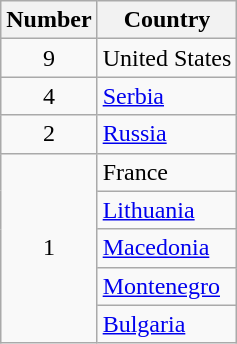<table class="wikitable sortable">
<tr>
<th>Number</th>
<th>Country</th>
</tr>
<tr>
<td style="text-align:center;">9</td>
<td> United States</td>
</tr>
<tr>
<td style="text-align:center;">4</td>
<td> <a href='#'>Serbia</a></td>
</tr>
<tr>
<td style="text-align:center;">2</td>
<td> <a href='#'>Russia</a></td>
</tr>
<tr>
<td rowspan="5" style="text-align:center;">1</td>
<td> France</td>
</tr>
<tr>
<td> <a href='#'>Lithuania</a></td>
</tr>
<tr>
<td> <a href='#'>Macedonia</a></td>
</tr>
<tr>
<td> <a href='#'>Montenegro</a></td>
</tr>
<tr>
<td> <a href='#'>Bulgaria</a></td>
</tr>
</table>
